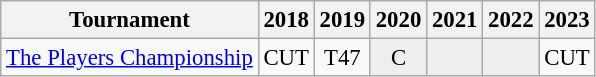<table class="wikitable" style="font-size:95%;text-align:center;">
<tr>
<th>Tournament</th>
<th>2018</th>
<th>2019</th>
<th>2020</th>
<th>2021</th>
<th>2022</th>
<th>2023</th>
</tr>
<tr>
<td align=left><a href='#'>The Players Championship</a></td>
<td>CUT</td>
<td>T47</td>
<td style="background:#eeeeee;">C</td>
<td style="background:#eeeeee;"></td>
<td style="background:#eeeeee;"></td>
<td>CUT</td>
</tr>
</table>
